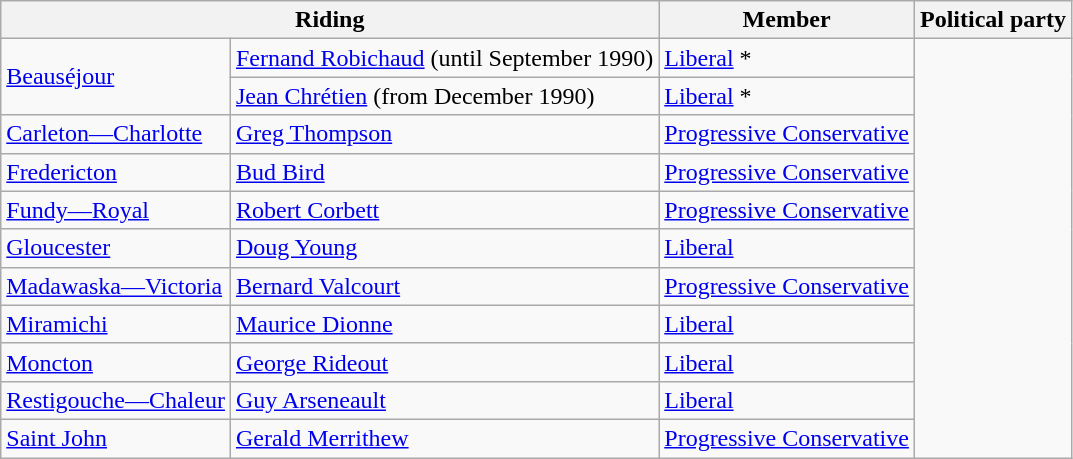<table class=wikitable>
<tr>
<th colspan="2">Riding</th>
<th>Member</th>
<th>Political party</th>
</tr>
<tr>
<td rowspan="2"><a href='#'>Beauséjour</a></td>
<td><a href='#'>Fernand Robichaud</a> (until September 1990)</td>
<td><a href='#'>Liberal</a> *</td>
</tr>
<tr>
<td><a href='#'>Jean Chrétien</a> (from December 1990)</td>
<td><a href='#'>Liberal</a> *</td>
</tr>
<tr>
<td><a href='#'>Carleton—Charlotte</a></td>
<td><a href='#'>Greg Thompson</a></td>
<td><a href='#'>Progressive Conservative</a></td>
</tr>
<tr>
<td><a href='#'>Fredericton</a></td>
<td><a href='#'>Bud Bird</a></td>
<td><a href='#'>Progressive Conservative</a></td>
</tr>
<tr>
<td><a href='#'>Fundy—Royal</a></td>
<td><a href='#'>Robert Corbett</a></td>
<td><a href='#'>Progressive Conservative</a></td>
</tr>
<tr>
<td><a href='#'>Gloucester</a></td>
<td><a href='#'>Doug Young</a></td>
<td><a href='#'>Liberal</a></td>
</tr>
<tr>
<td><a href='#'>Madawaska—Victoria</a></td>
<td><a href='#'>Bernard Valcourt</a></td>
<td><a href='#'>Progressive Conservative</a></td>
</tr>
<tr>
<td><a href='#'>Miramichi</a></td>
<td><a href='#'>Maurice Dionne</a></td>
<td><a href='#'>Liberal</a></td>
</tr>
<tr>
<td><a href='#'>Moncton</a></td>
<td><a href='#'>George Rideout</a></td>
<td><a href='#'>Liberal</a></td>
</tr>
<tr>
<td><a href='#'>Restigouche—Chaleur</a></td>
<td><a href='#'>Guy Arseneault</a></td>
<td><a href='#'>Liberal</a></td>
</tr>
<tr>
<td><a href='#'>Saint John</a></td>
<td><a href='#'>Gerald Merrithew</a></td>
<td><a href='#'>Progressive Conservative</a></td>
</tr>
</table>
